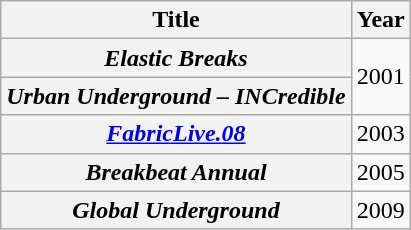<table class="wikitable plainrowheaders">
<tr>
<th>Title</th>
<th>Year</th>
</tr>
<tr>
<th scope="row"><em>Elastic Breaks</em></th>
<td rowspan="2">2001</td>
</tr>
<tr>
<th scope="row"><em>Urban Underground – INCredible</em></th>
</tr>
<tr>
<th scope="row"><em><a href='#'>FabricLive.08</a></em></th>
<td>2003</td>
</tr>
<tr>
<th scope="row"><em>Breakbeat Annual</em></th>
<td>2005</td>
</tr>
<tr>
<th scope="row"><em>Global Underground</em></th>
<td>2009</td>
</tr>
</table>
